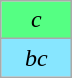<table class="wikitable" style="font-style:italic;text-align:center;">
<tr>
<td bgcolor="#55FF83" width="40">c</td>
</tr>
<tr>
<td bgcolor="#87E6FF" width="40">bc</td>
</tr>
</table>
